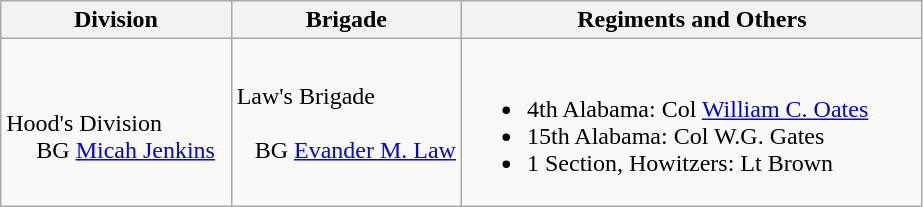<table class="wikitable">
<tr>
<th width=25%>Division</th>
<th width=25%>Brigade</th>
<th>Regiments and Others</th>
</tr>
<tr>
<td rowspan=1><br>Hood's Division
<br>    
BG <a href='#'>Micah Jenkins</a></td>
<td>Law's Brigade<br><br>  
BG <a href='#'>Evander M. Law</a></td>
<td><br><ul><li>4th Alabama: Col <a href='#'>William C. Oates</a></li><li>15th Alabama: Col W.G. Gates</li><li>1 Section, Howitzers: Lt Brown</li></ul></td>
</tr>
</table>
